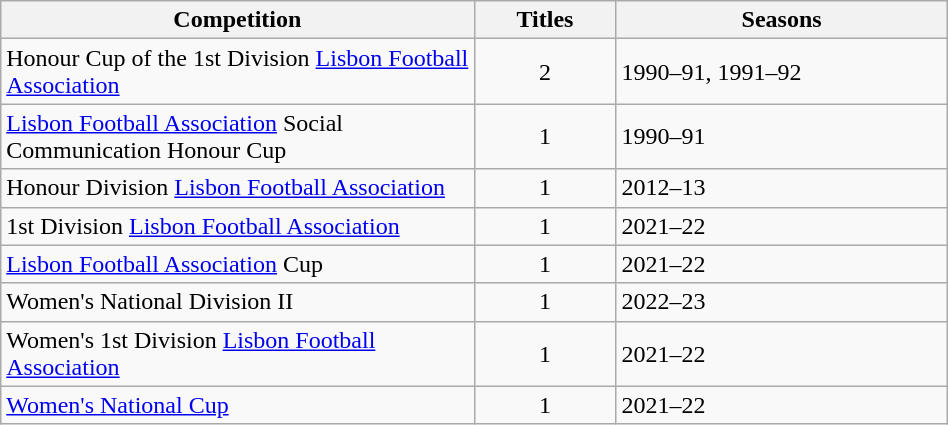<table class="wikitable" style="width: 50%;">
<tr>
<th style="width: 50%;">Competition</th>
<th style="width: 15%; text-align: center;">Titles</th>
<th style="width: 35%;">Seasons</th>
</tr>
<tr>
<td>Honour Cup of the 1st Division <a href='#'>Lisbon Football Association</a></td>
<td style="text-align: center;">2</td>
<td>1990–91, 1991–92</td>
</tr>
<tr>
<td><a href='#'>Lisbon Football Association</a> Social Communication Honour Cup</td>
<td style="text-align: center;">1</td>
<td>1990–91</td>
</tr>
<tr>
<td>Honour Division <a href='#'>Lisbon Football Association</a></td>
<td style="text-align: center;">1</td>
<td>2012–13</td>
</tr>
<tr>
<td>1st Division <a href='#'>Lisbon Football Association</a></td>
<td style="text-align: center;">1</td>
<td>2021–22</td>
</tr>
<tr>
<td><a href='#'>Lisbon Football Association</a> Cup</td>
<td style="text-align: center;">1</td>
<td>2021–22</td>
</tr>
<tr>
<td>Women's National Division II</td>
<td style="text-align: center;">1</td>
<td>2022–23</td>
</tr>
<tr>
<td>Women's 1st Division <a href='#'>Lisbon Football Association</a></td>
<td style="text-align: center;">1</td>
<td>2021–22</td>
</tr>
<tr>
<td><a href='#'>Women's National Cup</a></td>
<td style="text-align: center;">1</td>
<td>2021–22</td>
</tr>
</table>
